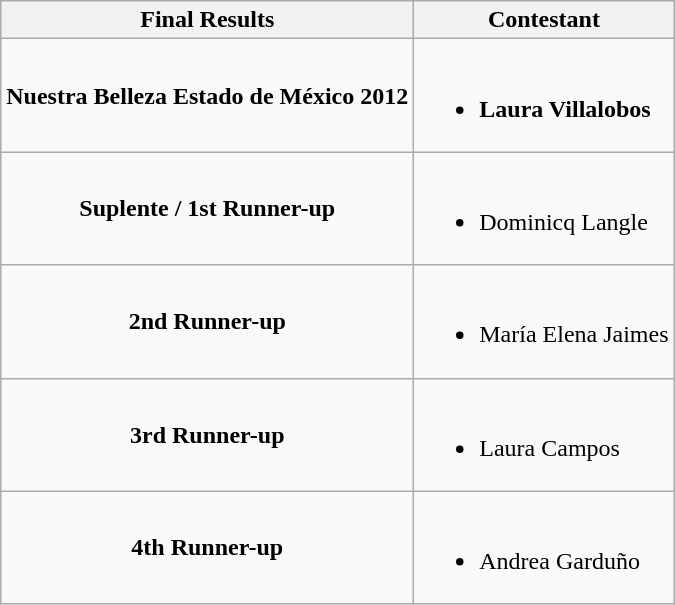<table class="wikitable">
<tr>
<th>Final Results</th>
<th>Contestant</th>
</tr>
<tr>
<td align="center"><strong>Nuestra Belleza Estado de México 2012</strong></td>
<td><br><ul><li><strong>Laura Villalobos</strong></li></ul></td>
</tr>
<tr>
<td align="center"><strong>Suplente / 1st Runner-up</strong></td>
<td><br><ul><li>Dominicq Langle</li></ul></td>
</tr>
<tr>
<td align="center"><strong>2nd Runner-up</strong></td>
<td><br><ul><li>María Elena Jaimes</li></ul></td>
</tr>
<tr>
<td align="center"><strong>3rd Runner-up</strong></td>
<td><br><ul><li>Laura Campos</li></ul></td>
</tr>
<tr>
<td align="center"><strong>4th Runner-up</strong></td>
<td><br><ul><li>Andrea Garduño</li></ul></td>
</tr>
</table>
